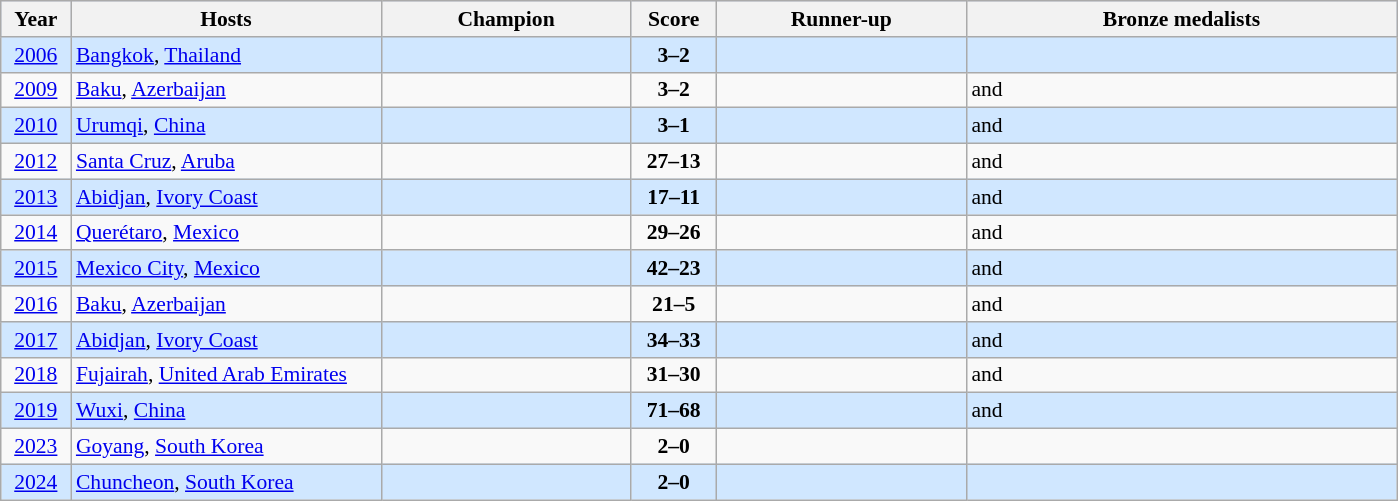<table class="wikitable" style="font-size:90%; text-align: left;">
<tr bgcolor=#C1D8FF>
<th width=40>Year</th>
<th width=200>Hosts</th>
<th width=160>Champion</th>
<th width=50>Score</th>
<th width=160>Runner-up</th>
<th width=280>Bronze medalists</th>
</tr>
<tr bgcolor=#D0E7FF>
<td align=center><a href='#'>2006</a></td>
<td> <a href='#'>Bangkok</a>, <a href='#'>Thailand</a></td>
<td><strong></strong></td>
<td align=center><strong>3–2</strong></td>
<td></td>
<td></td>
</tr>
<tr>
<td align=center><a href='#'>2009</a></td>
<td> <a href='#'>Baku</a>, <a href='#'>Azerbaijan</a></td>
<td><strong></strong></td>
<td align=center><strong>3–2</strong></td>
<td></td>
<td> and </td>
</tr>
<tr bgcolor=#D0E7FF>
<td align=center><a href='#'>2010</a></td>
<td> <a href='#'>Urumqi</a>, <a href='#'>China</a></td>
<td><strong></strong></td>
<td align=center><strong>3–1</strong></td>
<td></td>
<td> and </td>
</tr>
<tr>
<td align=center><a href='#'>2012</a></td>
<td> <a href='#'>Santa Cruz</a>, <a href='#'>Aruba</a></td>
<td><strong></strong></td>
<td align=center><strong>27–13</strong></td>
<td></td>
<td> and </td>
</tr>
<tr bgcolor=#D0E7FF>
<td align=center><a href='#'>2013</a></td>
<td> <a href='#'>Abidjan</a>, <a href='#'>Ivory Coast</a></td>
<td><strong></strong></td>
<td align=center><strong>17–11</strong></td>
<td></td>
<td> and </td>
</tr>
<tr>
<td align=center><a href='#'>2014</a></td>
<td> <a href='#'>Querétaro</a>, <a href='#'>Mexico</a></td>
<td><strong></strong></td>
<td align=center><strong>29–26</strong></td>
<td></td>
<td> and </td>
</tr>
<tr bgcolor=#D0E7FF>
<td align=center><a href='#'>2015</a></td>
<td> <a href='#'>Mexico City</a>, <a href='#'>Mexico</a></td>
<td><strong></strong></td>
<td align=center><strong>42–23</strong></td>
<td></td>
<td> and </td>
</tr>
<tr>
<td align=center><a href='#'>2016</a></td>
<td> <a href='#'>Baku</a>, <a href='#'>Azerbaijan</a></td>
<td><strong></strong></td>
<td align=center><strong>21–5</strong></td>
<td></td>
<td> and </td>
</tr>
<tr bgcolor=#D0E7FF>
<td align=center><a href='#'>2017</a></td>
<td> <a href='#'>Abidjan</a>, <a href='#'>Ivory Coast</a></td>
<td><strong></strong></td>
<td align=center><strong>34–33</strong></td>
<td></td>
<td> and </td>
</tr>
<tr>
<td align=center><a href='#'>2018</a></td>
<td> <a href='#'>Fujairah</a>, <a href='#'>United Arab Emirates</a></td>
<td><strong></strong></td>
<td align=center><strong>31–30</strong></td>
<td></td>
<td> and </td>
</tr>
<tr bgcolor=#D0E7FF>
<td align=center><a href='#'>2019</a></td>
<td> <a href='#'>Wuxi</a>, <a href='#'>China</a></td>
<td><strong></strong></td>
<td align=center><strong>71–68</strong></td>
<td></td>
<td> and </td>
</tr>
<tr>
<td align=center><a href='#'>2023</a></td>
<td> <a href='#'>Goyang</a>, <a href='#'>South Korea</a></td>
<td><strong></strong></td>
<td align=center><strong>2–0</strong></td>
<td></td>
<td></td>
</tr>
<tr bgcolor=#D0E7FF>
<td align=center><a href='#'>2024</a></td>
<td> <a href='#'>Chuncheon</a>, <a href='#'>South Korea</a></td>
<td><strong></strong></td>
<td align=center><strong>2–0</strong></td>
<td></td>
<td></td>
</tr>
</table>
